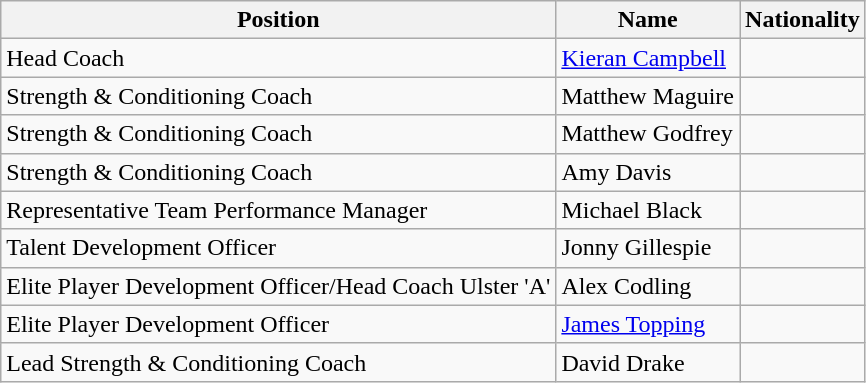<table class="wikitable">
<tr>
<th>Position</th>
<th>Name</th>
<th>Nationality</th>
</tr>
<tr>
<td>Head Coach</td>
<td><a href='#'>Kieran Campbell</a></td>
<td></td>
</tr>
<tr>
<td>Strength & Conditioning Coach</td>
<td>Matthew Maguire</td>
<td></td>
</tr>
<tr>
<td>Strength & Conditioning Coach</td>
<td>Matthew Godfrey</td>
<td></td>
</tr>
<tr>
<td>Strength & Conditioning Coach</td>
<td>Amy Davis</td>
<td></td>
</tr>
<tr>
<td>Representative Team Performance Manager</td>
<td>Michael Black</td>
<td></td>
</tr>
<tr>
<td>Talent Development Officer</td>
<td>Jonny Gillespie</td>
<td></td>
</tr>
<tr>
<td>Elite Player Development Officer/Head Coach Ulster 'A'</td>
<td>Alex Codling</td>
<td></td>
</tr>
<tr>
<td>Elite Player Development Officer</td>
<td><a href='#'>James Topping</a></td>
<td></td>
</tr>
<tr>
<td>Lead Strength & Conditioning Coach</td>
<td>David Drake</td>
<td></td>
</tr>
</table>
